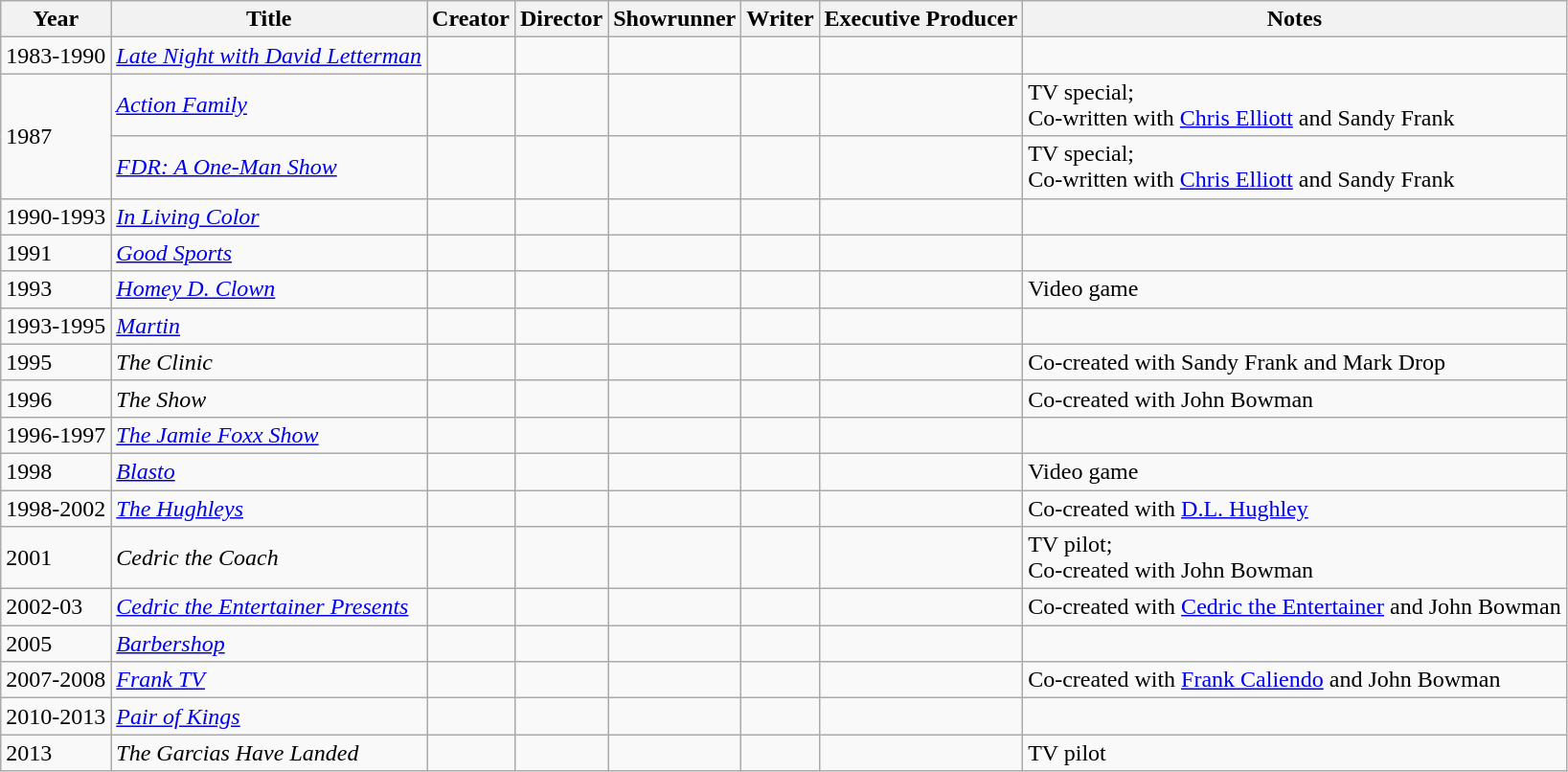<table class="wikitable sortable">
<tr>
<th>Year</th>
<th>Title</th>
<th>Creator</th>
<th>Director</th>
<th>Showrunner</th>
<th>Writer</th>
<th>Executive Producer</th>
<th>Notes</th>
</tr>
<tr>
<td>1983-1990</td>
<td><em><a href='#'>Late Night with David Letterman</a></em></td>
<td></td>
<td></td>
<td></td>
<td></td>
<td></td>
</tr>
<tr>
<td rowspan="2">1987</td>
<td><em><a href='#'>Action Family</a></em></td>
<td></td>
<td></td>
<td></td>
<td></td>
<td></td>
<td>TV special;<br>Co-written with <a href='#'>Chris Elliott</a> and Sandy Frank</td>
</tr>
<tr>
<td><em><a href='#'>FDR: A One-Man Show</a></em></td>
<td></td>
<td></td>
<td></td>
<td></td>
<td></td>
<td>TV special;<br>Co-written with <a href='#'>Chris Elliott</a> and Sandy Frank</td>
</tr>
<tr>
<td>1990-1993</td>
<td><em><a href='#'>In Living Color</a></em></td>
<td></td>
<td></td>
<td></td>
<td></td>
<td></td>
<td></td>
</tr>
<tr>
<td>1991</td>
<td><em><a href='#'>Good Sports</a></em></td>
<td></td>
<td></td>
<td></td>
<td></td>
<td></td>
</tr>
<tr>
<td>1993</td>
<td><em><a href='#'>Homey D. Clown</a></em></td>
<td></td>
<td></td>
<td></td>
<td></td>
<td></td>
<td>Video game</td>
</tr>
<tr>
<td>1993-1995</td>
<td><em><a href='#'>Martin</a></em></td>
<td></td>
<td></td>
<td></td>
<td></td>
<td></td>
</tr>
<tr>
<td>1995</td>
<td><em>The Clinic</em></td>
<td></td>
<td></td>
<td></td>
<td></td>
<td></td>
<td>Co-created with Sandy Frank and Mark Drop</td>
</tr>
<tr>
<td>1996</td>
<td><em>The Show</em></td>
<td></td>
<td></td>
<td></td>
<td></td>
<td></td>
<td>Co-created with John Bowman</td>
</tr>
<tr>
<td>1996-1997</td>
<td><em><a href='#'>The Jamie Foxx Show</a></em></td>
<td></td>
<td></td>
<td></td>
<td></td>
<td></td>
</tr>
<tr>
<td>1998</td>
<td><em><a href='#'>Blasto</a></em></td>
<td></td>
<td></td>
<td></td>
<td></td>
<td></td>
<td>Video game</td>
</tr>
<tr>
<td>1998-2002</td>
<td><em><a href='#'>The Hughleys</a></em></td>
<td></td>
<td></td>
<td></td>
<td></td>
<td></td>
<td>Co-created with <a href='#'>D.L. Hughley</a></td>
</tr>
<tr>
<td>2001</td>
<td><em>Cedric the Coach</em></td>
<td></td>
<td></td>
<td></td>
<td></td>
<td></td>
<td>TV pilot;<br>Co-created with John Bowman</td>
</tr>
<tr>
<td>2002-03</td>
<td><em><a href='#'>Cedric the Entertainer Presents</a></em></td>
<td></td>
<td></td>
<td></td>
<td></td>
<td></td>
<td>Co-created with <a href='#'>Cedric the Entertainer</a> and John Bowman</td>
</tr>
<tr>
<td>2005</td>
<td><em><a href='#'>Barbershop</a></em></td>
<td></td>
<td></td>
<td></td>
<td></td>
<td></td>
<td></td>
</tr>
<tr>
<td>2007-2008</td>
<td><em><a href='#'>Frank TV</a></em></td>
<td></td>
<td></td>
<td></td>
<td></td>
<td></td>
<td>Co-created with <a href='#'>Frank Caliendo</a> and John Bowman</td>
</tr>
<tr>
<td>2010-2013</td>
<td><em><a href='#'>Pair of Kings</a></em></td>
<td></td>
<td></td>
<td></td>
<td></td>
<td></td>
</tr>
<tr>
<td>2013</td>
<td><em>The Garcias Have Landed</em></td>
<td></td>
<td></td>
<td></td>
<td></td>
<td></td>
<td>TV pilot</td>
</tr>
</table>
